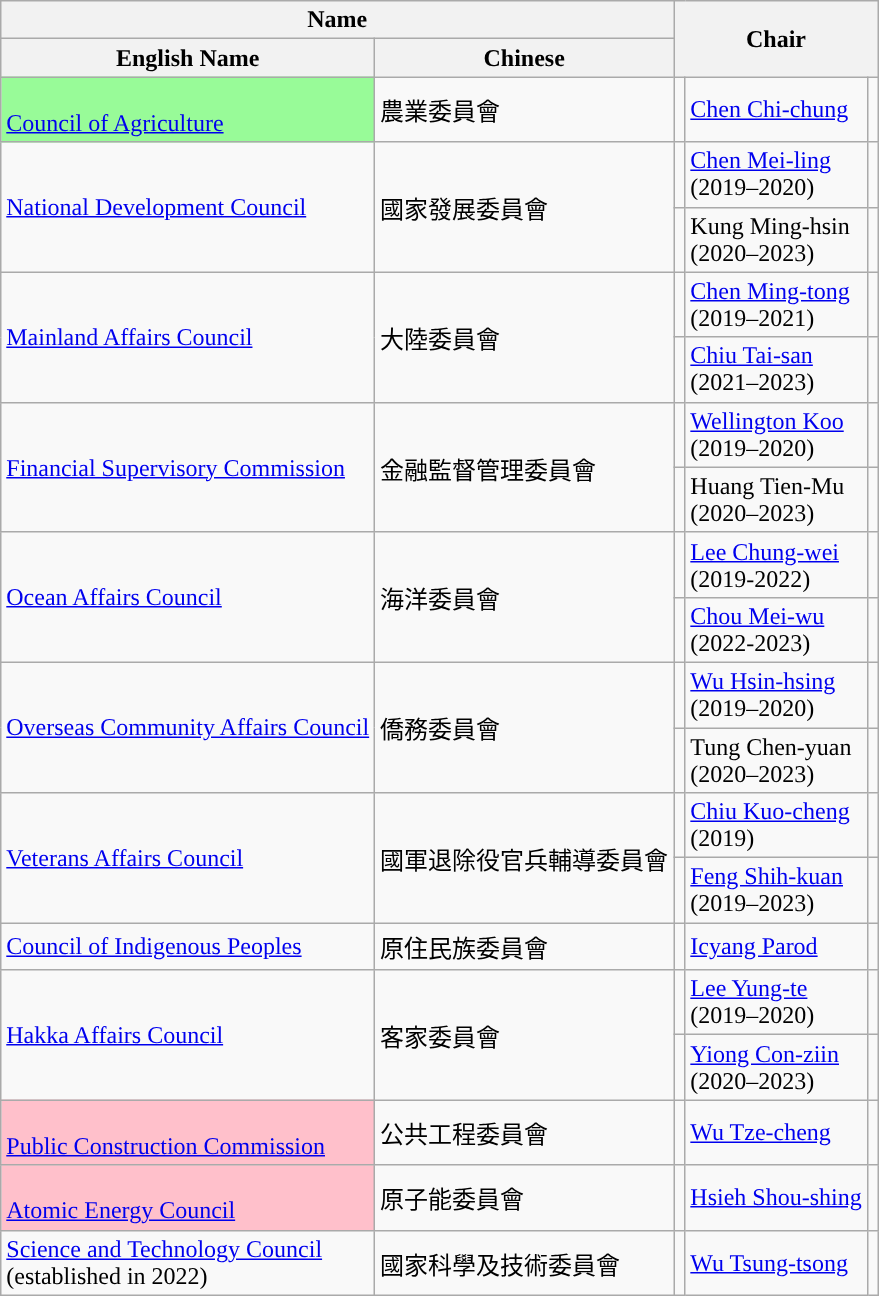<table class="wikitable sortable">
<tr>
<th colspan="2">Name</th>
<th colspan="3" rowspan="2">Chair</th>
</tr>
<tr>
<th>English Name</th>
<th>Chinese</th>
</tr>
<tr>
<td style="background:palegreen"><br><a href='#'>Council of Agriculture</a></td>
<td>農業委員會</td>
<td style="background:"></td>
<td><a href='#'>Chen Chi-chung</a></td>
<td></td>
</tr>
<tr>
<td rowspan=2><a href='#'>National Development Council</a></td>
<td rowspan=2>國家發展委員會</td>
<td style="background:"></td>
<td><a href='#'>Chen Mei-ling</a><br>(2019–2020)</td>
<td></td>
</tr>
<tr>
<td style="background:"></td>
<td>Kung Ming-hsin<br>(2020–2023)</td>
<td></td>
</tr>
<tr>
<td rowspan=2><a href='#'>Mainland Affairs Council</a></td>
<td rowspan=2>大陸委員會</td>
<td style="background:"></td>
<td><a href='#'>Chen Ming-tong</a><br>(2019–2021)</td>
<td></td>
</tr>
<tr>
<td style="background:"></td>
<td><a href='#'>Chiu Tai-san</a><br>(2021–2023)</td>
<td></td>
</tr>
<tr>
<td rowspan=2><a href='#'>Financial Supervisory Commission</a></td>
<td rowspan=2>金融監督管理委員會</td>
<td style="background:"></td>
<td><a href='#'>Wellington Koo</a><br>(2019–2020)</td>
<td></td>
</tr>
<tr>
<td style="background:"></td>
<td>Huang Tien-Mu<br>(2020–2023)</td>
<td></td>
</tr>
<tr>
<td rowspan=2><a href='#'>Ocean Affairs Council</a></td>
<td rowspan=2>海洋委員會</td>
<td style="background:"></td>
<td><a href='#'>Lee Chung-wei</a><br>(2019-2022)</td>
<td></td>
</tr>
<tr>
<td style="background:"></td>
<td><a href='#'>Chou Mei-wu</a><br>(2022-2023)</td>
<td></td>
</tr>
<tr>
<td rowspan=2><a href='#'>Overseas Community Affairs Council</a></td>
<td rowspan=2>僑務委員會</td>
<td style="background:"></td>
<td><a href='#'>Wu Hsin-hsing</a><br>(2019–2020)</td>
<td></td>
</tr>
<tr>
<td style="background:"></td>
<td>Tung Chen-yuan<br>(2020–2023)</td>
<td></td>
</tr>
<tr>
<td rowspan=2><a href='#'>Veterans Affairs Council</a></td>
<td rowspan=2>國軍退除役官兵輔導委員會</td>
<td style="background:"></td>
<td><a href='#'>Chiu Kuo-cheng</a><br>(2019)</td>
<td></td>
</tr>
<tr>
<td style="background:"></td>
<td><a href='#'>Feng Shih-kuan</a><br>(2019–2023)</td>
<td></td>
</tr>
<tr>
<td><a href='#'>Council of Indigenous Peoples</a></td>
<td>原住民族委員會</td>
<td style="background:"></td>
<td><a href='#'>Icyang Parod</a></td>
<td></td>
</tr>
<tr>
<td rowspan=2><a href='#'>Hakka Affairs Council</a></td>
<td rowspan=2>客家委員會</td>
<td style="background:"></td>
<td><a href='#'>Lee Yung-te</a><br>(2019–2020)</td>
<td></td>
</tr>
<tr>
<td style="background:"></td>
<td><a href='#'>Yiong Con-ziin</a><br>(2020–2023)</td>
<td></td>
</tr>
<tr>
<td style="background:pink"><br><a href='#'>Public Construction Commission</a></td>
<td>公共工程委員會</td>
<td style="background:"></td>
<td><a href='#'>Wu Tze-cheng</a></td>
<td></td>
</tr>
<tr>
<td style="background:pink"><br><a href='#'>Atomic Energy Council</a></td>
<td>原子能委員會</td>
<td style="background:"></td>
<td><a href='#'>Hsieh Shou-shing</a></td>
<td></td>
</tr>
<tr>
<td><a href='#'>Science and Technology Council</a><br>(established in 2022)</td>
<td>國家科學及技術委員會</td>
<td style="background:"></td>
<td><a href='#'>Wu Tsung-tsong</a></td>
<td></td>
</tr>
</table>
